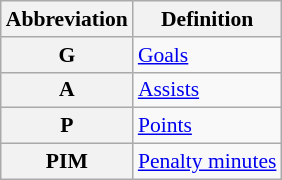<table class="wikitable" style="font-size:90%;">
<tr>
<th scope="col">Abbreviation</th>
<th scope="col">Definition</th>
</tr>
<tr>
<th scope="row">G</th>
<td><a href='#'>Goals</a></td>
</tr>
<tr>
<th scope="row">A</th>
<td><a href='#'>Assists</a></td>
</tr>
<tr>
<th scope="row">P</th>
<td><a href='#'>Points</a></td>
</tr>
<tr>
<th scope="row">PIM</th>
<td><a href='#'>Penalty minutes</a></td>
</tr>
</table>
